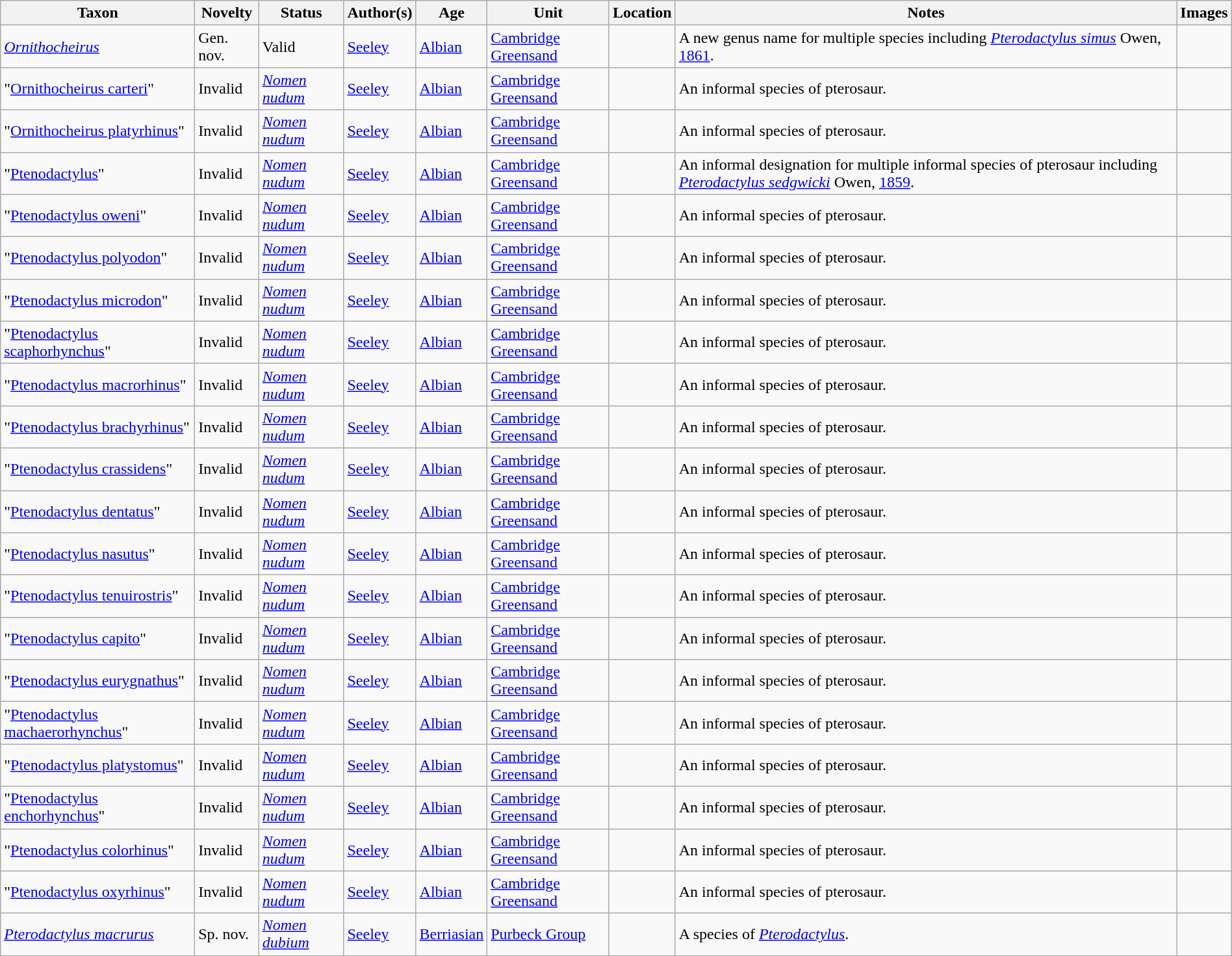<table class="wikitable sortable" align="center" width="100%">
<tr>
<th>Taxon</th>
<th>Novelty</th>
<th>Status</th>
<th>Author(s)</th>
<th>Age</th>
<th>Unit</th>
<th>Location</th>
<th>Notes</th>
<th>Images</th>
</tr>
<tr>
<td><em><a href='#'>Ornithocheirus</a></em></td>
<td>Gen. nov.</td>
<td>Valid</td>
<td><a href='#'>Seeley</a></td>
<td><a href='#'>Albian</a></td>
<td><a href='#'>Cambridge Greensand</a></td>
<td></td>
<td>A new genus name for multiple species including <em><a href='#'>Pterodactylus simus</a></em> Owen, <a href='#'>1861</a>.</td>
<td></td>
</tr>
<tr>
<td>"<a href='#'>Ornithocheirus carteri</a>"</td>
<td>Invalid</td>
<td><em><a href='#'>Nomen nudum</a></em></td>
<td><a href='#'>Seeley</a></td>
<td><a href='#'>Albian</a></td>
<td><a href='#'>Cambridge Greensand</a></td>
<td></td>
<td>An informal species of pterosaur.</td>
<td></td>
</tr>
<tr>
<td>"<a href='#'>Ornithocheirus platyrhinus</a>"</td>
<td>Invalid</td>
<td><em><a href='#'>Nomen nudum</a></em></td>
<td><a href='#'>Seeley</a></td>
<td><a href='#'>Albian</a></td>
<td><a href='#'>Cambridge Greensand</a></td>
<td></td>
<td>An informal species of pterosaur.</td>
<td></td>
</tr>
<tr>
<td>"<a href='#'>Ptenodactylus</a>"</td>
<td>Invalid</td>
<td><em><a href='#'>Nomen nudum</a></em></td>
<td><a href='#'>Seeley</a></td>
<td><a href='#'>Albian</a></td>
<td><a href='#'>Cambridge Greensand</a></td>
<td></td>
<td>An informal designation for multiple informal species of pterosaur including <em><a href='#'>Pterodactylus sedgwicki</a></em> Owen, <a href='#'>1859</a>.</td>
<td></td>
</tr>
<tr>
<td>"<a href='#'>Ptenodactylus oweni</a>"</td>
<td>Invalid</td>
<td><em><a href='#'>Nomen nudum</a></em></td>
<td><a href='#'>Seeley</a></td>
<td><a href='#'>Albian</a></td>
<td><a href='#'>Cambridge Greensand</a></td>
<td></td>
<td>An informal species of pterosaur.</td>
<td></td>
</tr>
<tr>
<td>"<a href='#'>Ptenodactylus polyodon</a>"</td>
<td>Invalid</td>
<td><em><a href='#'>Nomen nudum</a></em></td>
<td><a href='#'>Seeley</a></td>
<td><a href='#'>Albian</a></td>
<td><a href='#'>Cambridge Greensand</a></td>
<td></td>
<td>An informal species of pterosaur.</td>
<td></td>
</tr>
<tr>
<td>"<a href='#'>Ptenodactylus microdon</a>"</td>
<td>Invalid</td>
<td><em><a href='#'>Nomen nudum</a></em></td>
<td><a href='#'>Seeley</a></td>
<td><a href='#'>Albian</a></td>
<td><a href='#'>Cambridge Greensand</a></td>
<td></td>
<td>An informal species of pterosaur.</td>
<td></td>
</tr>
<tr>
<td>"<a href='#'>Ptenodactylus scaphorhynchus</a>"</td>
<td>Invalid</td>
<td><em><a href='#'>Nomen nudum</a></em></td>
<td><a href='#'>Seeley</a></td>
<td><a href='#'>Albian</a></td>
<td><a href='#'>Cambridge Greensand</a></td>
<td></td>
<td>An informal species of pterosaur.</td>
<td></td>
</tr>
<tr>
<td>"<a href='#'>Ptenodactylus macrorhinus</a>"</td>
<td>Invalid</td>
<td><em><a href='#'>Nomen nudum</a></em></td>
<td><a href='#'>Seeley</a></td>
<td><a href='#'>Albian</a></td>
<td><a href='#'>Cambridge Greensand</a></td>
<td></td>
<td>An informal species of pterosaur.</td>
<td></td>
</tr>
<tr>
<td>"<a href='#'>Ptenodactylus brachyrhinus</a>"</td>
<td>Invalid</td>
<td><em><a href='#'>Nomen nudum</a></em></td>
<td><a href='#'>Seeley</a></td>
<td><a href='#'>Albian</a></td>
<td><a href='#'>Cambridge Greensand</a></td>
<td></td>
<td>An informal species of pterosaur.</td>
<td></td>
</tr>
<tr>
<td>"<a href='#'>Ptenodactylus crassidens</a>"</td>
<td>Invalid</td>
<td><em><a href='#'>Nomen nudum</a></em></td>
<td><a href='#'>Seeley</a></td>
<td><a href='#'>Albian</a></td>
<td><a href='#'>Cambridge Greensand</a></td>
<td></td>
<td>An informal species of pterosaur.</td>
<td></td>
</tr>
<tr>
<td>"<a href='#'>Ptenodactylus dentatus</a>"</td>
<td>Invalid</td>
<td><em><a href='#'>Nomen nudum</a></em></td>
<td><a href='#'>Seeley</a></td>
<td><a href='#'>Albian</a></td>
<td><a href='#'>Cambridge Greensand</a></td>
<td></td>
<td>An informal species of pterosaur.</td>
<td></td>
</tr>
<tr>
<td>"<a href='#'>Ptenodactylus nasutus</a>"</td>
<td>Invalid</td>
<td><em><a href='#'>Nomen nudum</a></em></td>
<td><a href='#'>Seeley</a></td>
<td><a href='#'>Albian</a></td>
<td><a href='#'>Cambridge Greensand</a></td>
<td></td>
<td>An informal species of pterosaur.</td>
<td></td>
</tr>
<tr>
<td>"<a href='#'>Ptenodactylus tenuirostris</a>"</td>
<td>Invalid</td>
<td><em><a href='#'>Nomen nudum</a></em></td>
<td><a href='#'>Seeley</a></td>
<td><a href='#'>Albian</a></td>
<td><a href='#'>Cambridge Greensand</a></td>
<td></td>
<td>An informal species of pterosaur.</td>
<td></td>
</tr>
<tr>
<td>"<a href='#'>Ptenodactylus capito</a>"</td>
<td>Invalid</td>
<td><em><a href='#'>Nomen nudum</a></em></td>
<td><a href='#'>Seeley</a></td>
<td><a href='#'>Albian</a></td>
<td><a href='#'>Cambridge Greensand</a></td>
<td></td>
<td>An informal species of pterosaur.</td>
<td></td>
</tr>
<tr>
<td>"<a href='#'>Ptenodactylus eurygnathus</a>"</td>
<td>Invalid</td>
<td><em><a href='#'>Nomen nudum</a></em></td>
<td><a href='#'>Seeley</a></td>
<td><a href='#'>Albian</a></td>
<td><a href='#'>Cambridge Greensand</a></td>
<td></td>
<td>An informal species of pterosaur.</td>
<td></td>
</tr>
<tr>
<td>"<a href='#'>Ptenodactylus machaerorhynchus</a>"</td>
<td>Invalid</td>
<td><em><a href='#'>Nomen nudum</a></em></td>
<td><a href='#'>Seeley</a></td>
<td><a href='#'>Albian</a></td>
<td><a href='#'>Cambridge Greensand</a></td>
<td></td>
<td>An informal species of pterosaur.</td>
<td></td>
</tr>
<tr>
<td>"<a href='#'>Ptenodactylus platystomus</a>"</td>
<td>Invalid</td>
<td><em><a href='#'>Nomen nudum</a></em></td>
<td><a href='#'>Seeley</a></td>
<td><a href='#'>Albian</a></td>
<td><a href='#'>Cambridge Greensand</a></td>
<td></td>
<td>An informal species of pterosaur.</td>
<td></td>
</tr>
<tr>
<td>"<a href='#'>Ptenodactylus enchorhynchus</a>"</td>
<td>Invalid</td>
<td><em><a href='#'>Nomen nudum</a></em></td>
<td><a href='#'>Seeley</a></td>
<td><a href='#'>Albian</a></td>
<td><a href='#'>Cambridge Greensand</a></td>
<td></td>
<td>An informal species of pterosaur.</td>
<td></td>
</tr>
<tr>
<td>"<a href='#'>Ptenodactylus colorhinus</a>"</td>
<td>Invalid</td>
<td><em><a href='#'>Nomen nudum</a></em></td>
<td><a href='#'>Seeley</a></td>
<td><a href='#'>Albian</a></td>
<td><a href='#'>Cambridge Greensand</a></td>
<td></td>
<td>An informal species of pterosaur.</td>
<td></td>
</tr>
<tr>
<td>"<a href='#'>Ptenodactylus oxyrhinus</a>"</td>
<td>Invalid</td>
<td><em><a href='#'>Nomen nudum</a></em></td>
<td><a href='#'>Seeley</a></td>
<td><a href='#'>Albian</a></td>
<td><a href='#'>Cambridge Greensand</a></td>
<td></td>
<td>An informal species of pterosaur.</td>
<td></td>
</tr>
<tr>
<td><em><a href='#'>Pterodactylus macrurus</a></em></td>
<td>Sp. nov.</td>
<td><em><a href='#'>Nomen dubium</a></em></td>
<td><a href='#'>Seeley</a></td>
<td><a href='#'>Berriasian</a></td>
<td><a href='#'>Purbeck Group</a></td>
<td></td>
<td>A species of <em><a href='#'>Pterodactylus</a></em>.</td>
<td></td>
</tr>
<tr>
</tr>
</table>
